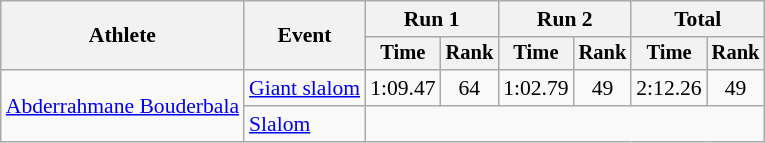<table class="wikitable" style="font-size:90%">
<tr>
<th rowspan=2>Athlete</th>
<th rowspan=2>Event</th>
<th colspan=2>Run 1</th>
<th colspan=2>Run 2</th>
<th colspan=2>Total</th>
</tr>
<tr style="font-size:95%">
<th>Time</th>
<th>Rank</th>
<th>Time</th>
<th>Rank</th>
<th>Time</th>
<th>Rank</th>
</tr>
<tr align=center>
<td align="left" rowspan="2"><a href='#'>Abderrahmane Bouderbala</a></td>
<td align="left"><a href='#'>Giant slalom</a></td>
<td>1:09.47</td>
<td>64</td>
<td>1:02.79</td>
<td>49</td>
<td>2:12.26</td>
<td>49</td>
</tr>
<tr align=center>
<td align="left"><a href='#'>Slalom</a></td>
<td colspan=6></td>
</tr>
</table>
